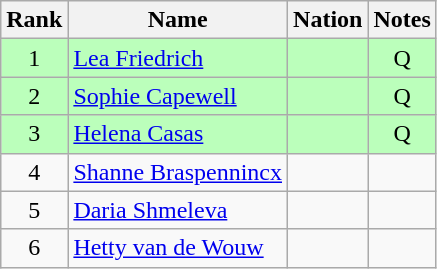<table class="wikitable sortable" style="text-align:center">
<tr>
<th>Rank</th>
<th>Name</th>
<th>Nation</th>
<th>Notes</th>
</tr>
<tr bgcolor=bbffbb>
<td>1</td>
<td align=left><a href='#'>Lea Friedrich</a></td>
<td align=left></td>
<td>Q</td>
</tr>
<tr bgcolor=bbffbb>
<td>2</td>
<td align=left><a href='#'>Sophie Capewell</a></td>
<td align=left></td>
<td>Q</td>
</tr>
<tr bgcolor=bbffbb>
<td>3</td>
<td align=left><a href='#'>Helena Casas</a></td>
<td align=left></td>
<td>Q</td>
</tr>
<tr>
<td>4</td>
<td align=left><a href='#'>Shanne Braspennincx</a></td>
<td align=left></td>
<td></td>
</tr>
<tr>
<td>5</td>
<td align=left><a href='#'>Daria Shmeleva</a></td>
<td align=left></td>
<td></td>
</tr>
<tr>
<td>6</td>
<td align=left><a href='#'>Hetty van de Wouw</a></td>
<td align=left></td>
<td></td>
</tr>
</table>
